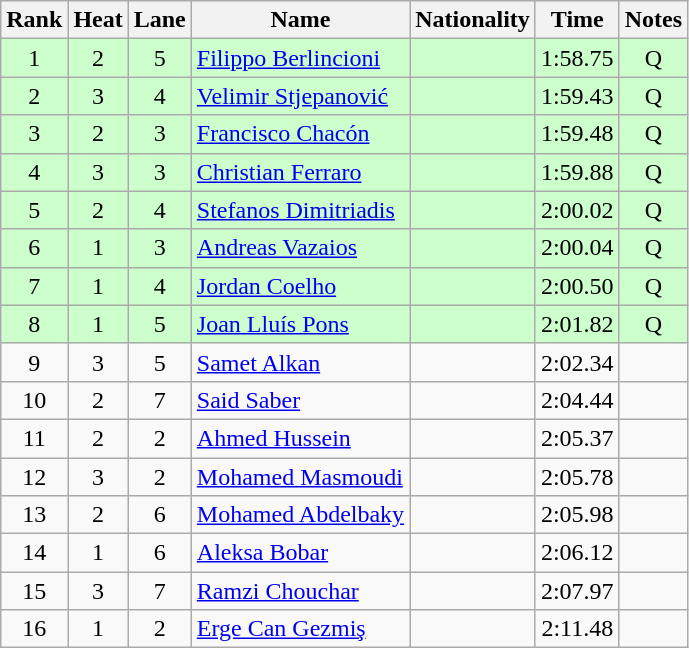<table class="wikitable sortable" style="text-align:center">
<tr>
<th>Rank</th>
<th>Heat</th>
<th>Lane</th>
<th>Name</th>
<th>Nationality</th>
<th>Time</th>
<th>Notes</th>
</tr>
<tr bgcolor="ccffcc">
<td>1</td>
<td>2</td>
<td>5</td>
<td align="left"><a href='#'>Filippo Berlincioni</a></td>
<td align="left"></td>
<td>1:58.75</td>
<td>Q</td>
</tr>
<tr bgcolor="ccffcc">
<td>2</td>
<td>3</td>
<td>4</td>
<td align="left"><a href='#'>Velimir Stjepanović</a></td>
<td align="left"></td>
<td>1:59.43</td>
<td>Q</td>
</tr>
<tr bgcolor="ccffcc">
<td>3</td>
<td>2</td>
<td>3</td>
<td align="left"><a href='#'>Francisco Chacón</a></td>
<td align="left"></td>
<td>1:59.48</td>
<td>Q</td>
</tr>
<tr bgcolor="ccffcc">
<td>4</td>
<td>3</td>
<td>3</td>
<td align="left"><a href='#'>Christian Ferraro</a></td>
<td align="left"></td>
<td>1:59.88</td>
<td>Q</td>
</tr>
<tr bgcolor="ccffcc">
<td>5</td>
<td>2</td>
<td>4</td>
<td align="left"><a href='#'>Stefanos Dimitriadis</a></td>
<td align="left"></td>
<td>2:00.02</td>
<td>Q</td>
</tr>
<tr bgcolor="ccffcc">
<td>6</td>
<td>1</td>
<td>3</td>
<td align="left"><a href='#'>Andreas Vazaios</a></td>
<td align="left"></td>
<td>2:00.04</td>
<td>Q</td>
</tr>
<tr bgcolor="ccffcc">
<td>7</td>
<td>1</td>
<td>4</td>
<td align="left"><a href='#'>Jordan Coelho</a></td>
<td align="left"></td>
<td>2:00.50</td>
<td>Q</td>
</tr>
<tr bgcolor="ccffcc">
<td>8</td>
<td>1</td>
<td>5</td>
<td align="left"><a href='#'>Joan Lluís Pons</a></td>
<td align="left"></td>
<td>2:01.82</td>
<td>Q</td>
</tr>
<tr>
<td>9</td>
<td>3</td>
<td>5</td>
<td align="left"><a href='#'>Samet Alkan</a></td>
<td align="left"></td>
<td>2:02.34</td>
<td></td>
</tr>
<tr>
<td>10</td>
<td>2</td>
<td>7</td>
<td align="left"><a href='#'>Said Saber</a></td>
<td align="left"></td>
<td>2:04.44</td>
<td></td>
</tr>
<tr>
<td>11</td>
<td>2</td>
<td>2</td>
<td align="left"><a href='#'>Ahmed Hussein</a></td>
<td align="left"></td>
<td>2:05.37</td>
<td></td>
</tr>
<tr>
<td>12</td>
<td>3</td>
<td>2</td>
<td align="left"><a href='#'>Mohamed Masmoudi</a></td>
<td align="left"></td>
<td>2:05.78</td>
<td></td>
</tr>
<tr>
<td>13</td>
<td>2</td>
<td>6</td>
<td align="left"><a href='#'>Mohamed Abdelbaky</a></td>
<td align="left"></td>
<td>2:05.98</td>
<td></td>
</tr>
<tr>
<td>14</td>
<td>1</td>
<td>6</td>
<td align="left"><a href='#'>Aleksa Bobar</a></td>
<td align="left"></td>
<td>2:06.12</td>
<td></td>
</tr>
<tr>
<td>15</td>
<td>3</td>
<td>7</td>
<td align="left"><a href='#'>Ramzi Chouchar</a></td>
<td align="left"></td>
<td>2:07.97</td>
<td></td>
</tr>
<tr>
<td>16</td>
<td>1</td>
<td>2</td>
<td align="left"><a href='#'>Erge Can Gezmiş</a></td>
<td align="left"></td>
<td>2:11.48</td>
<td></td>
</tr>
</table>
